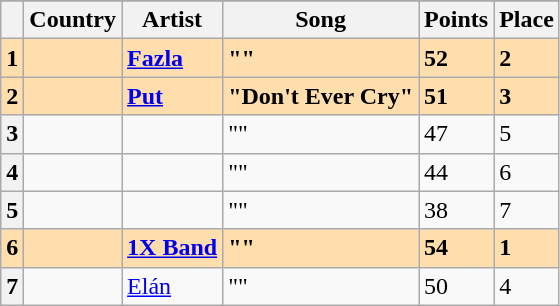<table class="wikitable sortable plainrowheaders">
<tr>
</tr>
<tr>
<th scope="col"></th>
<th scope="col">Country</th>
<th scope="col">Artist</th>
<th scope="col">Song</th>
<th scope="col">Points</th>
<th scope="col">Place</th>
</tr>
<tr style="font-weight:bold; background:navajowhite;">
<th scope="row" style="text-align:center; font-weight:bold; background:navajowhite;">1</th>
<td></td>
<td><a href='#'>Fazla</a></td>
<td>""</td>
<td>52</td>
<td>2</td>
</tr>
<tr style="font-weight:bold; background:navajowhite;">
<th scope="row" style="text-align:center; font-weight:bold; background:navajowhite;">2</th>
<td></td>
<td><a href='#'>Put</a></td>
<td>"Don't Ever Cry"</td>
<td>51</td>
<td>3</td>
</tr>
<tr>
<th scope="row" style="text-align:center;">3</th>
<td></td>
<td></td>
<td>""</td>
<td>47</td>
<td>5</td>
</tr>
<tr>
<th scope="row" style="text-align:center;">4</th>
<td></td>
<td></td>
<td>""</td>
<td>44</td>
<td>6</td>
</tr>
<tr>
<th scope="row" style="text-align:center;">5</th>
<td></td>
<td></td>
<td>""</td>
<td>38</td>
<td>7</td>
</tr>
<tr style="font-weight:bold; background:navajowhite;">
<th scope="row" style="text-align:center; font-weight:bold; background:navajowhite;">6</th>
<td></td>
<td><a href='#'>1X Band</a></td>
<td>""</td>
<td>54</td>
<td>1</td>
</tr>
<tr>
<th scope="row" style="text-align:center;">7</th>
<td></td>
<td><a href='#'>Elán</a></td>
<td>""</td>
<td>50</td>
<td>4</td>
</tr>
</table>
